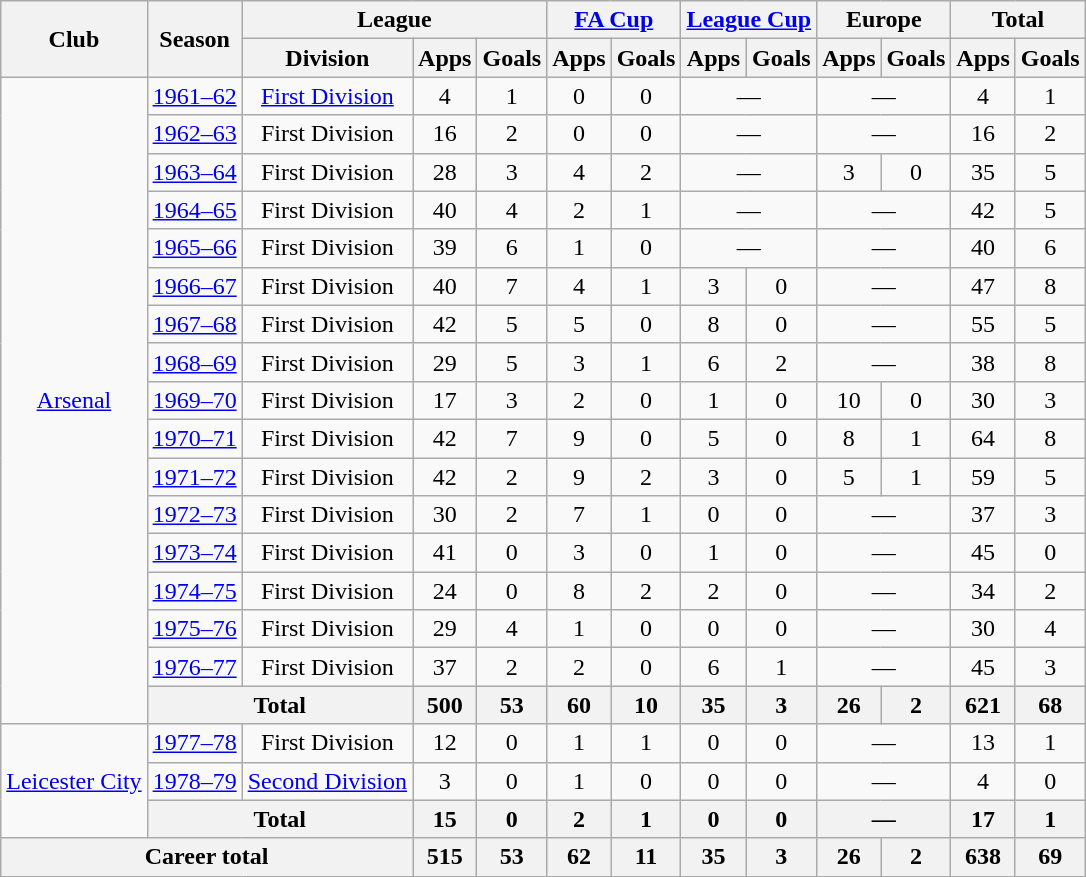<table class="wikitable" style="text-align: center;">
<tr>
<th rowspan="2">Club</th>
<th rowspan="2">Season</th>
<th colspan="3">League</th>
<th colspan="2"><a href='#'>FA Cup</a></th>
<th colspan="2"><a href='#'>League Cup</a></th>
<th colspan="2">Europe</th>
<th colspan="2">Total</th>
</tr>
<tr>
<th>Division</th>
<th>Apps</th>
<th>Goals</th>
<th>Apps</th>
<th>Goals</th>
<th>Apps</th>
<th>Goals</th>
<th>Apps</th>
<th>Goals</th>
<th>Apps</th>
<th>Goals</th>
</tr>
<tr>
<td rowspan="17"><a href='#'>Arsenal</a></td>
<td><a href='#'>1961–62</a></td>
<td><a href='#'>First Division</a></td>
<td>4</td>
<td>1</td>
<td>0</td>
<td>0</td>
<td colspan="2">—</td>
<td colspan="2">—</td>
<td>4</td>
<td>1</td>
</tr>
<tr>
<td><a href='#'>1962–63</a></td>
<td>First Division</td>
<td>16</td>
<td>2</td>
<td>0</td>
<td>0</td>
<td colspan="2">—</td>
<td colspan="2">—</td>
<td>16</td>
<td>2</td>
</tr>
<tr>
<td><a href='#'>1963–64</a></td>
<td>First Division</td>
<td>28</td>
<td>3</td>
<td>4</td>
<td>2</td>
<td colspan="2">—</td>
<td>3</td>
<td>0</td>
<td>35</td>
<td>5</td>
</tr>
<tr>
<td><a href='#'>1964–65</a></td>
<td>First Division</td>
<td>40</td>
<td>4</td>
<td>2</td>
<td>1</td>
<td colspan="2">—</td>
<td colspan="2">—</td>
<td>42</td>
<td>5</td>
</tr>
<tr>
<td><a href='#'>1965–66</a></td>
<td>First Division</td>
<td>39</td>
<td>6</td>
<td>1</td>
<td>0</td>
<td colspan="2">—</td>
<td colspan="2">—</td>
<td>40</td>
<td>6</td>
</tr>
<tr>
<td><a href='#'>1966–67</a></td>
<td>First Division</td>
<td>40</td>
<td>7</td>
<td>4</td>
<td>1</td>
<td>3</td>
<td>0</td>
<td colspan="2">—</td>
<td>47</td>
<td>8</td>
</tr>
<tr>
<td><a href='#'>1967–68</a></td>
<td>First Division</td>
<td>42</td>
<td>5</td>
<td>5</td>
<td>0</td>
<td>8</td>
<td>0</td>
<td colspan="2">—</td>
<td>55</td>
<td>5</td>
</tr>
<tr>
<td><a href='#'>1968–69</a></td>
<td>First Division</td>
<td>29</td>
<td>5</td>
<td>3</td>
<td>1</td>
<td>6</td>
<td>2</td>
<td colspan="2">—</td>
<td>38</td>
<td>8</td>
</tr>
<tr>
<td><a href='#'>1969–70</a></td>
<td>First Division</td>
<td>17</td>
<td>3</td>
<td>2</td>
<td>0</td>
<td>1</td>
<td>0</td>
<td>10</td>
<td>0</td>
<td>30</td>
<td>3</td>
</tr>
<tr>
<td><a href='#'>1970–71</a></td>
<td>First Division</td>
<td>42</td>
<td>7</td>
<td>9</td>
<td>0</td>
<td>5</td>
<td>0</td>
<td>8</td>
<td>1</td>
<td>64</td>
<td>8</td>
</tr>
<tr>
<td><a href='#'>1971–72</a></td>
<td>First Division</td>
<td>42</td>
<td>2</td>
<td>9</td>
<td>2</td>
<td>3</td>
<td>0</td>
<td>5</td>
<td>1</td>
<td>59</td>
<td>5</td>
</tr>
<tr>
<td><a href='#'>1972–73</a></td>
<td>First Division</td>
<td>30</td>
<td>2</td>
<td>7</td>
<td>1</td>
<td>0</td>
<td>0</td>
<td colspan="2">—</td>
<td>37</td>
<td>3</td>
</tr>
<tr>
<td><a href='#'>1973–74</a></td>
<td>First Division</td>
<td>41</td>
<td>0</td>
<td>3</td>
<td>0</td>
<td>1</td>
<td>0</td>
<td colspan="2">—</td>
<td>45</td>
<td>0</td>
</tr>
<tr>
<td><a href='#'>1974–75</a></td>
<td>First Division</td>
<td>24</td>
<td>0</td>
<td>8</td>
<td>2</td>
<td>2</td>
<td>0</td>
<td colspan="2">—</td>
<td>34</td>
<td>2</td>
</tr>
<tr>
<td><a href='#'>1975–76</a></td>
<td>First Division</td>
<td>29</td>
<td>4</td>
<td>1</td>
<td>0</td>
<td>0</td>
<td>0</td>
<td colspan="2">—</td>
<td>30</td>
<td>4</td>
</tr>
<tr>
<td><a href='#'>1976–77</a></td>
<td>First Division</td>
<td>37</td>
<td>2</td>
<td>2</td>
<td>0</td>
<td>6</td>
<td>1</td>
<td colspan="2">—</td>
<td>45</td>
<td>3</td>
</tr>
<tr>
<th colspan="2">Total</th>
<th>500</th>
<th>53</th>
<th>60</th>
<th>10</th>
<th>35</th>
<th>3</th>
<th>26</th>
<th>2</th>
<th>621</th>
<th>68</th>
</tr>
<tr>
<td rowspan="3"><a href='#'>Leicester City</a></td>
<td><a href='#'>1977–78</a></td>
<td>First Division</td>
<td>12</td>
<td>0</td>
<td>1</td>
<td>1</td>
<td>0</td>
<td>0</td>
<td colspan="2">—</td>
<td>13</td>
<td>1</td>
</tr>
<tr>
<td><a href='#'>1978–79</a></td>
<td><a href='#'>Second Division</a></td>
<td>3</td>
<td>0</td>
<td>1</td>
<td>0</td>
<td>0</td>
<td>0</td>
<td colspan="2">—</td>
<td>4</td>
<td>0</td>
</tr>
<tr>
<th colspan="2">Total</th>
<th>15</th>
<th>0</th>
<th>2</th>
<th>1</th>
<th>0</th>
<th>0</th>
<th colspan="2">—</th>
<th>17</th>
<th>1</th>
</tr>
<tr>
<th colspan="3">Career total</th>
<th>515</th>
<th>53</th>
<th>62</th>
<th>11</th>
<th>35</th>
<th>3</th>
<th>26</th>
<th>2</th>
<th>638</th>
<th>69</th>
</tr>
</table>
